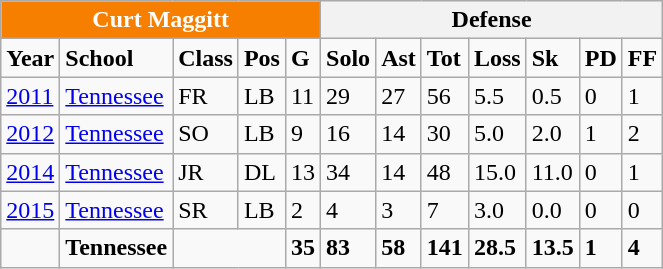<table class="wikitable">
<tr>
<th colspan="5" style="text-align: center; font-weight:bold; background-color:#f77f00 ; color:#ffffff;">Curt Maggitt</th>
<th colspan="7" style="text-align: center; font-weight:bold;">Defense</th>
</tr>
<tr>
<td style="font-weight:bold;">Year</td>
<td style="font-weight:bold;">School</td>
<td style="font-weight:bold;">Class</td>
<td style="font-weight:bold;">Pos</td>
<td style="font-weight:bold;">G</td>
<td style="font-weight:bold;">Solo</td>
<td style="font-weight:bold;">Ast</td>
<td style="font-weight:bold;">Tot</td>
<td style="font-weight:bold;">Loss</td>
<td style="font-weight:bold;">Sk</td>
<td style="font-weight:bold;">PD</td>
<td style="font-weight:bold;">FF</td>
</tr>
<tr>
<td><a href='#'>2011</a></td>
<td><a href='#'>Tennessee</a></td>
<td>FR</td>
<td>LB</td>
<td>11</td>
<td>29</td>
<td>27</td>
<td>56</td>
<td>5.5</td>
<td>0.5</td>
<td>0</td>
<td>1</td>
</tr>
<tr>
<td><a href='#'>2012</a></td>
<td><a href='#'>Tennessee</a></td>
<td>SO</td>
<td>LB</td>
<td>9</td>
<td>16</td>
<td>14</td>
<td>30</td>
<td>5.0</td>
<td>2.0</td>
<td>1</td>
<td>2</td>
</tr>
<tr>
<td><a href='#'>2014</a></td>
<td><a href='#'>Tennessee</a></td>
<td>JR</td>
<td>DL</td>
<td>13</td>
<td>34</td>
<td>14</td>
<td>48</td>
<td>15.0</td>
<td>11.0</td>
<td>0</td>
<td>1</td>
</tr>
<tr>
<td><a href='#'>2015</a></td>
<td><a href='#'>Tennessee</a></td>
<td>SR</td>
<td>LB</td>
<td>2</td>
<td>4</td>
<td>3</td>
<td>7</td>
<td>3.0</td>
<td>0.0</td>
<td>0</td>
<td>0</td>
</tr>
<tr>
<td style="font-weight:bold;"></td>
<td style="font-weight:bold;">Tennessee</td>
<td colspan="2" style="font-weight:bold;"></td>
<td><strong>35</strong></td>
<td style="font-weight:bold;">83</td>
<td style="font-weight:bold;">58</td>
<td style="font-weight:bold;">141</td>
<td style="font-weight:bold;">28.5</td>
<td style="font-weight:bold;">13.5</td>
<td style="font-weight:bold;">1</td>
<td style="font-weight:bold;">4</td>
</tr>
</table>
